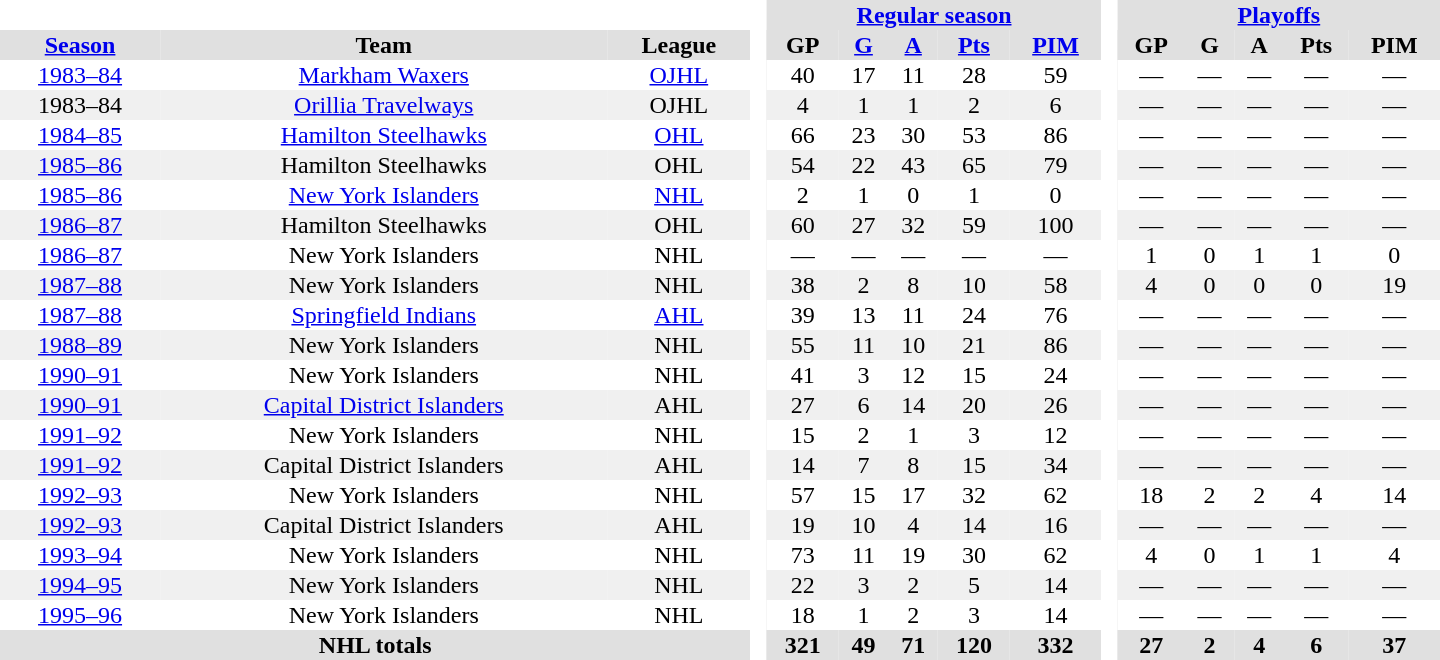<table border="0" cellpadding="1" cellspacing="0" style="text-align:center; width:60em">
<tr bgcolor="#e0e0e0">
<th colspan="3" bgcolor="#ffffff"> </th>
<th rowspan="99" bgcolor="#ffffff"> </th>
<th colspan="5"><a href='#'>Regular season</a></th>
<th rowspan="99" bgcolor="#ffffff"> </th>
<th colspan="5"><a href='#'>Playoffs</a></th>
</tr>
<tr bgcolor="#e0e0e0">
<th><a href='#'>Season</a></th>
<th>Team</th>
<th>League</th>
<th>GP</th>
<th><a href='#'>G</a></th>
<th><a href='#'>A</a></th>
<th><a href='#'>Pts</a></th>
<th><a href='#'>PIM</a></th>
<th>GP</th>
<th>G</th>
<th>A</th>
<th>Pts</th>
<th>PIM</th>
</tr>
<tr>
<td><a href='#'>1983–84</a></td>
<td><a href='#'>Markham Waxers</a></td>
<td><a href='#'>OJHL</a></td>
<td>40</td>
<td>17</td>
<td>11</td>
<td>28</td>
<td>59</td>
<td>—</td>
<td>—</td>
<td>—</td>
<td>—</td>
<td>—</td>
</tr>
<tr bgcolor="#f0f0f0">
<td>1983–84</td>
<td><a href='#'>Orillia Travelways</a></td>
<td>OJHL</td>
<td>4</td>
<td>1</td>
<td>1</td>
<td>2</td>
<td>6</td>
<td>—</td>
<td>—</td>
<td>—</td>
<td>—</td>
<td>—</td>
</tr>
<tr>
<td><a href='#'>1984–85</a></td>
<td><a href='#'>Hamilton Steelhawks</a></td>
<td><a href='#'>OHL</a></td>
<td>66</td>
<td>23</td>
<td>30</td>
<td>53</td>
<td>86</td>
<td>—</td>
<td>—</td>
<td>—</td>
<td>—</td>
<td>—</td>
</tr>
<tr bgcolor="#f0f0f0">
<td><a href='#'>1985–86</a></td>
<td>Hamilton Steelhawks</td>
<td>OHL</td>
<td>54</td>
<td>22</td>
<td>43</td>
<td>65</td>
<td>79</td>
<td>—</td>
<td>—</td>
<td>—</td>
<td>—</td>
<td>—</td>
</tr>
<tr>
<td><a href='#'>1985–86</a></td>
<td><a href='#'>New York Islanders</a></td>
<td><a href='#'>NHL</a></td>
<td>2</td>
<td>1</td>
<td>0</td>
<td>1</td>
<td>0</td>
<td>—</td>
<td>—</td>
<td>—</td>
<td>—</td>
<td>—</td>
</tr>
<tr bgcolor="#f0f0f0">
<td><a href='#'>1986–87</a></td>
<td>Hamilton Steelhawks</td>
<td>OHL</td>
<td>60</td>
<td>27</td>
<td>32</td>
<td>59</td>
<td>100</td>
<td>—</td>
<td>—</td>
<td>—</td>
<td>—</td>
<td>—</td>
</tr>
<tr>
<td><a href='#'>1986–87</a></td>
<td>New York Islanders</td>
<td>NHL</td>
<td>—</td>
<td>—</td>
<td>—</td>
<td>—</td>
<td>—</td>
<td>1</td>
<td>0</td>
<td>1</td>
<td>1</td>
<td>0</td>
</tr>
<tr bgcolor="#f0f0f0">
<td><a href='#'>1987–88</a></td>
<td>New York Islanders</td>
<td>NHL</td>
<td>38</td>
<td>2</td>
<td>8</td>
<td>10</td>
<td>58</td>
<td>4</td>
<td>0</td>
<td>0</td>
<td>0</td>
<td>19</td>
</tr>
<tr>
<td><a href='#'>1987–88</a></td>
<td><a href='#'>Springfield Indians</a></td>
<td><a href='#'>AHL</a></td>
<td>39</td>
<td>13</td>
<td>11</td>
<td>24</td>
<td>76</td>
<td>—</td>
<td>—</td>
<td>—</td>
<td>—</td>
<td>—</td>
</tr>
<tr bgcolor="#f0f0f0">
<td><a href='#'>1988–89</a></td>
<td>New York Islanders</td>
<td>NHL</td>
<td>55</td>
<td>11</td>
<td>10</td>
<td>21</td>
<td>86</td>
<td>—</td>
<td>—</td>
<td>—</td>
<td>—</td>
<td>—</td>
</tr>
<tr>
<td><a href='#'>1990–91</a></td>
<td>New York Islanders</td>
<td>NHL</td>
<td>41</td>
<td>3</td>
<td>12</td>
<td>15</td>
<td>24</td>
<td>—</td>
<td>—</td>
<td>—</td>
<td>—</td>
<td>—</td>
</tr>
<tr bgcolor="#f0f0f0">
<td><a href='#'>1990–91</a></td>
<td><a href='#'>Capital District Islanders</a></td>
<td>AHL</td>
<td>27</td>
<td>6</td>
<td>14</td>
<td>20</td>
<td>26</td>
<td>—</td>
<td>—</td>
<td>—</td>
<td>—</td>
<td>—</td>
</tr>
<tr>
<td><a href='#'>1991–92</a></td>
<td>New York Islanders</td>
<td>NHL</td>
<td>15</td>
<td>2</td>
<td>1</td>
<td>3</td>
<td>12</td>
<td>—</td>
<td>—</td>
<td>—</td>
<td>—</td>
<td>—</td>
</tr>
<tr bgcolor="#f0f0f0">
<td><a href='#'>1991–92</a></td>
<td>Capital District Islanders</td>
<td>AHL</td>
<td>14</td>
<td>7</td>
<td>8</td>
<td>15</td>
<td>34</td>
<td>—</td>
<td>—</td>
<td>—</td>
<td>—</td>
<td>—</td>
</tr>
<tr>
<td><a href='#'>1992–93</a></td>
<td>New York Islanders</td>
<td>NHL</td>
<td>57</td>
<td>15</td>
<td>17</td>
<td>32</td>
<td>62</td>
<td>18</td>
<td>2</td>
<td>2</td>
<td>4</td>
<td>14</td>
</tr>
<tr bgcolor="#f0f0f0">
<td><a href='#'>1992–93</a></td>
<td>Capital District Islanders</td>
<td>AHL</td>
<td>19</td>
<td>10</td>
<td>4</td>
<td>14</td>
<td>16</td>
<td>—</td>
<td>—</td>
<td>—</td>
<td>—</td>
<td>—</td>
</tr>
<tr>
<td><a href='#'>1993–94</a></td>
<td>New York Islanders</td>
<td>NHL</td>
<td>73</td>
<td>11</td>
<td>19</td>
<td>30</td>
<td>62</td>
<td>4</td>
<td>0</td>
<td>1</td>
<td>1</td>
<td>4</td>
</tr>
<tr bgcolor="#f0f0f0">
<td><a href='#'>1994–95</a></td>
<td>New York Islanders</td>
<td>NHL</td>
<td>22</td>
<td>3</td>
<td>2</td>
<td>5</td>
<td>14</td>
<td>—</td>
<td>—</td>
<td>—</td>
<td>—</td>
<td>—</td>
</tr>
<tr>
<td><a href='#'>1995–96</a></td>
<td>New York Islanders</td>
<td>NHL</td>
<td>18</td>
<td>1</td>
<td>2</td>
<td>3</td>
<td>14</td>
<td>—</td>
<td>—</td>
<td>—</td>
<td>—</td>
<td>—</td>
</tr>
<tr>
</tr>
<tr bgcolor="#e0e0e0">
<th colspan="3">NHL totals</th>
<th>321</th>
<th>49</th>
<th>71</th>
<th>120</th>
<th>332</th>
<th>27</th>
<th>2</th>
<th>4</th>
<th>6</th>
<th>37</th>
</tr>
</table>
